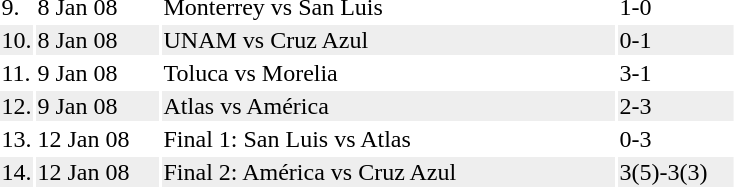<table>
<tr>
<td width="20">9.</td>
<td width="80">8 Jan 08</td>
<td width="300">Monterrey vs San Luis</td>
<td width="75">1-0</td>
</tr>
<tr bgcolor=#eeeeee>
<td>10.</td>
<td>8 Jan 08</td>
<td>UNAM vs Cruz Azul</td>
<td>0-1</td>
</tr>
<tr>
<td width="20">11.</td>
<td width="80">9 Jan 08</td>
<td width="300">Toluca vs Morelia</td>
<td width="75">3-1</td>
</tr>
<tr bgcolor=#eeeeee>
<td>12.</td>
<td>9 Jan 08</td>
<td>Atlas vs América</td>
<td>2-3</td>
</tr>
<tr>
<td width="20">13.</td>
<td width="80">12 Jan 08</td>
<td width="300">Final 1: San Luis vs Atlas</td>
<td width="75">0-3</td>
</tr>
<tr bgcolor=#eeeeee>
<td>14.</td>
<td>12 Jan 08</td>
<td>Final 2: América vs Cruz Azul</td>
<td>3(5)-3(3)</td>
</tr>
</table>
